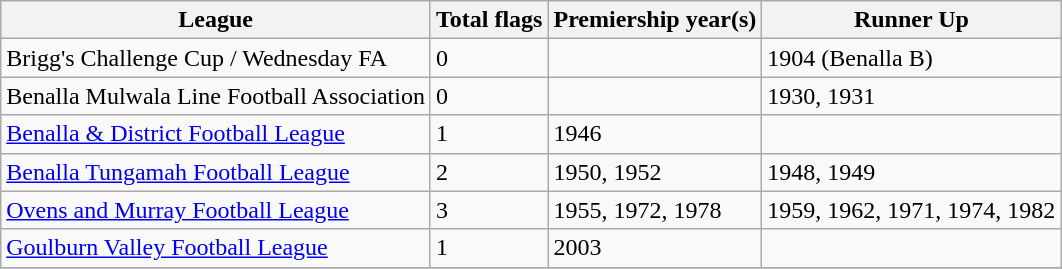<table class="wikitable">
<tr>
<th>League</th>
<th>Total flags</th>
<th>Premiership year(s)</th>
<th>Runner Up</th>
</tr>
<tr>
<td>Brigg's Challenge Cup / Wednesday FA</td>
<td>0</td>
<td></td>
<td>1904 (Benalla B)</td>
</tr>
<tr>
<td>Benalla Mulwala Line Football Association</td>
<td>0</td>
<td></td>
<td>1930, 1931</td>
</tr>
<tr>
<td><a href='#'>Benalla & District Football League</a></td>
<td>1</td>
<td>1946</td>
<td></td>
</tr>
<tr>
<td><a href='#'>Benalla Tungamah Football League</a></td>
<td>2</td>
<td>1950, 1952 </td>
<td>1948, 1949 </td>
</tr>
<tr>
<td><a href='#'>Ovens and Murray Football League</a></td>
<td>3</td>
<td>1955, 1972, 1978</td>
<td>1959, 1962, 1971, 1974, 1982</td>
</tr>
<tr>
<td><a href='#'>Goulburn Valley Football League</a></td>
<td>1</td>
<td>2003</td>
<td></td>
</tr>
<tr>
</tr>
</table>
